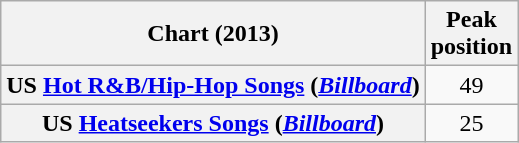<table class="wikitable plainrowheaders sortable">
<tr>
<th scope="col">Chart (2013)</th>
<th scope="col">Peak<br>position</th>
</tr>
<tr>
<th scope="row">US <a href='#'>Hot R&B/Hip-Hop Songs</a> (<em><a href='#'>Billboard</a></em>)</th>
<td style="text-align:center;">49</td>
</tr>
<tr>
<th scope="row">US <a href='#'>Heatseekers Songs</a> (<em><a href='#'>Billboard</a></em>)</th>
<td style="text-align:center;">25</td>
</tr>
</table>
